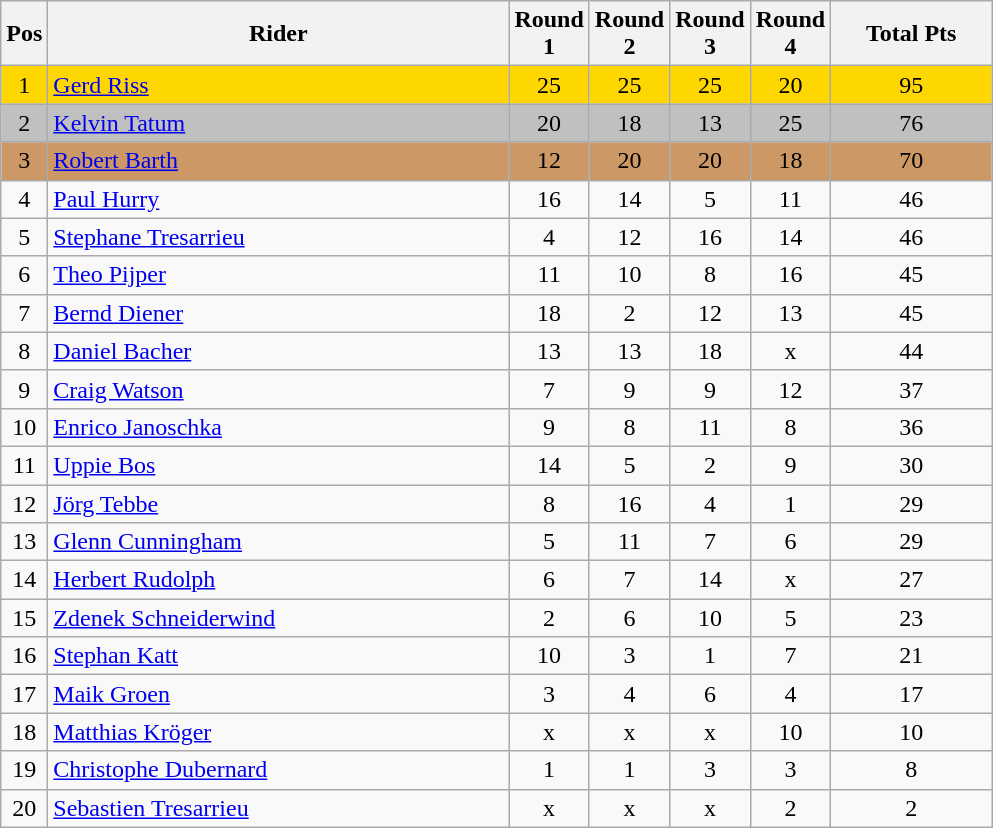<table class="wikitable" style="font-size: 100%">
<tr>
<th width=20>Pos</th>
<th width=300>Rider</th>
<th width=40>Round 1</th>
<th width=40>Round 2</th>
<th width=40>Round 3</th>
<th width=40>Round 4</th>
<th width=100>Total Pts</th>
</tr>
<tr align=center style="background-color: gold;">
<td>1</td>
<td align="left"> <a href='#'>Gerd Riss</a></td>
<td>25</td>
<td>25</td>
<td>25</td>
<td>20</td>
<td>95</td>
</tr>
<tr align=center style="background-color: silver;">
<td>2</td>
<td align="left"> <a href='#'>Kelvin Tatum</a></td>
<td>20</td>
<td>18</td>
<td>13</td>
<td>25</td>
<td>76</td>
</tr>
<tr align=center style="background-color: #cc9966;">
<td>3</td>
<td align="left"> <a href='#'>Robert Barth</a></td>
<td>12</td>
<td>20</td>
<td>20</td>
<td>18</td>
<td>70</td>
</tr>
<tr align=center>
<td>4</td>
<td align="left"> <a href='#'>Paul Hurry</a></td>
<td>16</td>
<td>14</td>
<td>5</td>
<td>11</td>
<td>46</td>
</tr>
<tr align=center>
<td>5</td>
<td align="left"> <a href='#'>Stephane Tresarrieu</a></td>
<td>4</td>
<td>12</td>
<td>16</td>
<td>14</td>
<td>46</td>
</tr>
<tr align=center>
<td>6</td>
<td align="left"> <a href='#'>Theo Pijper</a></td>
<td>11</td>
<td>10</td>
<td>8</td>
<td>16</td>
<td>45</td>
</tr>
<tr align=center>
<td>7</td>
<td align="left"> <a href='#'>Bernd Diener</a></td>
<td>18</td>
<td>2</td>
<td>12</td>
<td>13</td>
<td>45</td>
</tr>
<tr align=center>
<td>8</td>
<td align="left"> <a href='#'>Daniel Bacher</a></td>
<td>13</td>
<td>13</td>
<td>18</td>
<td>x</td>
<td>44</td>
</tr>
<tr align=center>
<td>9</td>
<td align="left"> <a href='#'>Craig Watson</a></td>
<td>7</td>
<td>9</td>
<td>9</td>
<td>12</td>
<td>37</td>
</tr>
<tr align=center>
<td>10</td>
<td align="left"> <a href='#'>Enrico Janoschka</a></td>
<td>9</td>
<td>8</td>
<td>11</td>
<td>8</td>
<td>36</td>
</tr>
<tr align=center>
<td>11</td>
<td align="left"> <a href='#'>Uppie Bos</a></td>
<td>14</td>
<td>5</td>
<td>2</td>
<td>9</td>
<td>30</td>
</tr>
<tr align=center>
<td>12</td>
<td align="left"> <a href='#'>Jörg Tebbe</a></td>
<td>8</td>
<td>16</td>
<td>4</td>
<td>1</td>
<td>29</td>
</tr>
<tr align=center>
<td>13</td>
<td align="left"> <a href='#'>Glenn Cunningham</a></td>
<td>5</td>
<td>11</td>
<td>7</td>
<td>6</td>
<td>29</td>
</tr>
<tr align=center>
<td>14</td>
<td align="left"> <a href='#'>Herbert Rudolph</a></td>
<td>6</td>
<td>7</td>
<td>14</td>
<td>x</td>
<td>27</td>
</tr>
<tr align=center>
<td>15</td>
<td align="left"> <a href='#'>Zdenek Schneiderwind</a></td>
<td>2</td>
<td>6</td>
<td>10</td>
<td>5</td>
<td>23</td>
</tr>
<tr align=center>
<td>16</td>
<td align="left"> <a href='#'>Stephan Katt</a></td>
<td>10</td>
<td>3</td>
<td>1</td>
<td>7</td>
<td>21</td>
</tr>
<tr align=center>
<td>17</td>
<td align="left"> <a href='#'>Maik Groen</a></td>
<td>3</td>
<td>4</td>
<td>6</td>
<td>4</td>
<td>17</td>
</tr>
<tr align=center>
<td>18</td>
<td align="left"> <a href='#'>Matthias Kröger</a></td>
<td>x</td>
<td>x</td>
<td>x</td>
<td>10</td>
<td>10</td>
</tr>
<tr align=center>
<td>19</td>
<td align="left"> <a href='#'>Christophe Dubernard</a></td>
<td>1</td>
<td>1</td>
<td>3</td>
<td>3</td>
<td>8</td>
</tr>
<tr align=center>
<td>20</td>
<td align="left"> <a href='#'>Sebastien Tresarrieu</a></td>
<td>x</td>
<td>x</td>
<td>x</td>
<td>2</td>
<td>2</td>
</tr>
</table>
